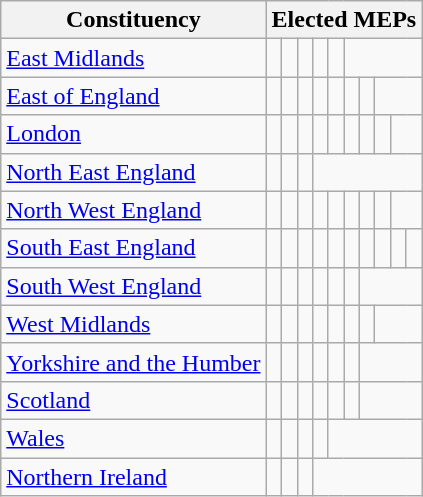<table class="wikitable">
<tr>
<th>Constituency</th>
<th colspan=10>Elected MEPs</th>
</tr>
<tr>
<td><a href='#'>East Midlands</a></td>
<td><strong></strong></td>
<td><strong></strong></td>
<td><strong></strong></td>
<td><strong></strong></td>
<td><strong></strong></td>
<td colspan=5> </td>
</tr>
<tr>
<td><a href='#'>East of England</a></td>
<td><strong></strong></td>
<td><strong></strong></td>
<td><strong></strong></td>
<td><strong></strong></td>
<td><strong></strong></td>
<td><strong></strong></td>
<td><strong></strong></td>
<td colspan=3> </td>
</tr>
<tr>
<td><a href='#'>London</a></td>
<td><strong></strong></td>
<td><strong></strong></td>
<td><strong></strong></td>
<td><strong></strong></td>
<td><strong></strong></td>
<td><strong></strong></td>
<td><strong></strong></td>
<td><strong></strong></td>
<td colspan=2> </td>
</tr>
<tr>
<td><a href='#'>North East England</a></td>
<td><strong></strong></td>
<td><strong></strong></td>
<td><strong></strong></td>
<td colspan=7> </td>
</tr>
<tr>
<td><a href='#'>North West England</a></td>
<td><strong></strong></td>
<td><strong></strong></td>
<td><strong></strong></td>
<td><strong></strong></td>
<td><strong></strong></td>
<td><strong></strong></td>
<td><strong></strong></td>
<td><strong></strong></td>
<td colspan=2> </td>
</tr>
<tr>
<td><a href='#'>South East England</a></td>
<td><strong></strong></td>
<td><strong></strong></td>
<td><strong></strong></td>
<td><strong></strong></td>
<td><strong></strong></td>
<td><strong></strong></td>
<td><strong></strong></td>
<td><strong></strong></td>
<td><strong></strong></td>
<td><strong></strong></td>
</tr>
<tr>
<td><a href='#'>South West England</a></td>
<td><strong></strong></td>
<td><strong></strong></td>
<td><strong></strong></td>
<td><strong></strong></td>
<td><strong></strong></td>
<td><strong></strong></td>
<td colspan=4> </td>
</tr>
<tr>
<td><a href='#'>West Midlands</a></td>
<td><strong></strong></td>
<td><strong></strong></td>
<td><strong></strong></td>
<td><strong></strong></td>
<td><strong></strong></td>
<td><strong></strong></td>
<td><strong></strong></td>
<td colspan=3> </td>
</tr>
<tr>
<td><a href='#'>Yorkshire and the Humber</a></td>
<td><strong></strong></td>
<td><strong></strong></td>
<td><strong></strong></td>
<td><strong></strong></td>
<td><strong></strong></td>
<td><strong></strong></td>
<td colspan=4> </td>
</tr>
<tr>
<td><a href='#'>Scotland</a></td>
<td><strong></strong></td>
<td><strong></strong></td>
<td><strong></strong></td>
<td><strong></strong></td>
<td><strong></strong></td>
<td><strong></strong></td>
<td colspan=4> </td>
</tr>
<tr>
<td><a href='#'>Wales</a></td>
<td><strong></strong></td>
<td><strong></strong></td>
<td><strong></strong></td>
<td><strong></strong></td>
<td colspan=6> </td>
</tr>
<tr>
<td><a href='#'>Northern Ireland</a></td>
<td><strong></strong></td>
<td><strong></strong></td>
<td><strong></strong></td>
<td colspan=7> </td>
</tr>
</table>
